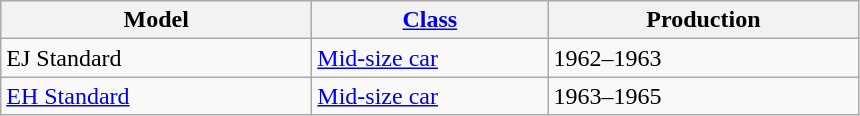<table class="wikitable">
<tr>
<th style="width:200px;">Model</th>
<th style="width:150px;"><a href='#'>Class</a></th>
<th style="width:200px;">Production</th>
</tr>
<tr>
<td valign="top">EJ Standard</td>
<td valign="top"><a href='#'>Mid-size car</a></td>
<td valign="top">1962–1963</td>
</tr>
<tr>
<td valign="top"><a href='#'>EH Standard</a></td>
<td valign="top"><a href='#'>Mid-size car</a></td>
<td valign="top">1963–1965</td>
</tr>
</table>
